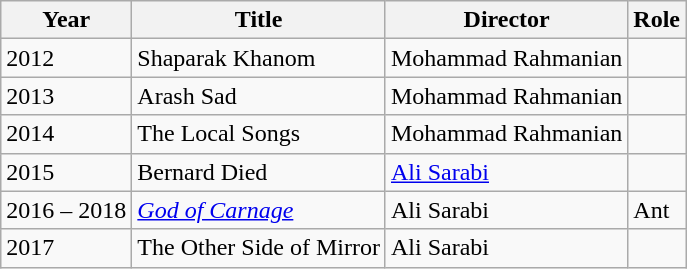<table class="wikitable">
<tr>
<th>Year</th>
<th>Title</th>
<th>Director</th>
<th>Role</th>
</tr>
<tr>
<td>2012</td>
<td>Shaparak Khanom</td>
<td>Mohammad Rahmanian</td>
<td></td>
</tr>
<tr>
<td>2013</td>
<td>Arash Sad</td>
<td>Mohammad Rahmanian</td>
<td></td>
</tr>
<tr>
<td>2014</td>
<td>The Local Songs</td>
<td>Mohammad Rahmanian</td>
<td></td>
</tr>
<tr>
<td>2015</td>
<td>Bernard Died</td>
<td><a href='#'>Ali Sarabi</a></td>
<td></td>
</tr>
<tr>
<td>2016 – 2018</td>
<td><em><a href='#'>God of Carnage</a></em></td>
<td>Ali Sarabi</td>
<td>Ant</td>
</tr>
<tr>
<td>2017</td>
<td>The Other Side of Mirror</td>
<td>Ali Sarabi</td>
<td></td>
</tr>
</table>
